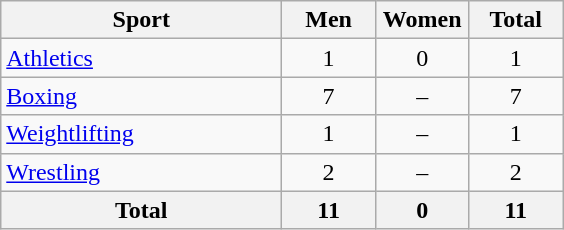<table class="wikitable sortable" style="text-align:center;">
<tr>
<th width=180>Sport</th>
<th width=55>Men</th>
<th width=55>Women</th>
<th width=55>Total</th>
</tr>
<tr>
<td align=left><a href='#'>Athletics</a></td>
<td>1</td>
<td>0</td>
<td>1</td>
</tr>
<tr>
<td align=left><a href='#'>Boxing</a></td>
<td>7</td>
<td>–</td>
<td>7</td>
</tr>
<tr>
<td align=left><a href='#'>Weightlifting</a></td>
<td>1</td>
<td>–</td>
<td>1</td>
</tr>
<tr>
<td align=left><a href='#'>Wrestling</a></td>
<td>2</td>
<td>–</td>
<td>2</td>
</tr>
<tr>
<th>Total</th>
<th>11</th>
<th>0</th>
<th>11</th>
</tr>
</table>
